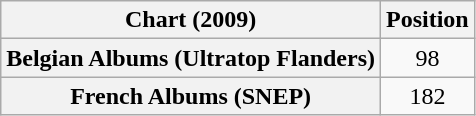<table class="wikitable plainrowheaders" style="text-align:center">
<tr>
<th scope="col">Chart (2009)</th>
<th scope="col">Position</th>
</tr>
<tr>
<th scope="row">Belgian Albums (Ultratop Flanders)</th>
<td>98</td>
</tr>
<tr>
<th scope="row">French Albums (SNEP)</th>
<td>182</td>
</tr>
</table>
